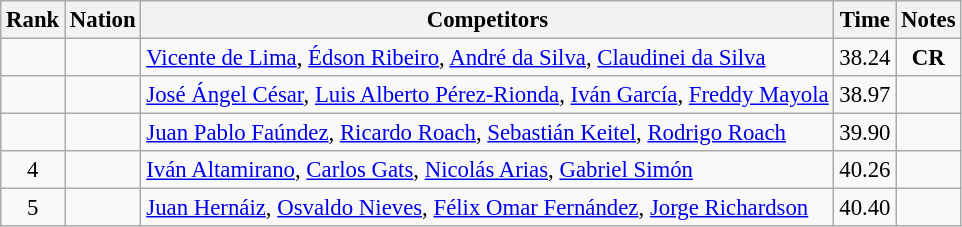<table class="wikitable sortable" style="text-align:center; font-size:95%">
<tr>
<th>Rank</th>
<th>Nation</th>
<th>Competitors</th>
<th>Time</th>
<th>Notes</th>
</tr>
<tr>
<td></td>
<td align=left></td>
<td align=left><a href='#'>Vicente de Lima</a>, <a href='#'>Édson Ribeiro</a>, <a href='#'>André da Silva</a>, <a href='#'>Claudinei da Silva</a></td>
<td>38.24</td>
<td><strong>CR</strong></td>
</tr>
<tr>
<td></td>
<td align=left></td>
<td align=left><a href='#'>José Ángel César</a>, <a href='#'>Luis Alberto Pérez-Rionda</a>, <a href='#'>Iván García</a>, <a href='#'>Freddy Mayola</a></td>
<td>38.97</td>
<td></td>
</tr>
<tr>
<td></td>
<td align=left></td>
<td align=left><a href='#'>Juan Pablo Faúndez</a>, <a href='#'>Ricardo Roach</a>, <a href='#'>Sebastián Keitel</a>, <a href='#'>Rodrigo Roach</a></td>
<td>39.90</td>
<td></td>
</tr>
<tr>
<td>4</td>
<td align=left></td>
<td align=left><a href='#'>Iván Altamirano</a>, <a href='#'>Carlos Gats</a>, <a href='#'>Nicolás Arias</a>, <a href='#'>Gabriel Simón</a></td>
<td>40.26</td>
<td></td>
</tr>
<tr>
<td>5</td>
<td align=left></td>
<td align=left><a href='#'>Juan Hernáiz</a>, <a href='#'>Osvaldo Nieves</a>, <a href='#'>Félix Omar Fernández</a>, <a href='#'>Jorge Richardson</a></td>
<td>40.40</td>
<td></td>
</tr>
</table>
